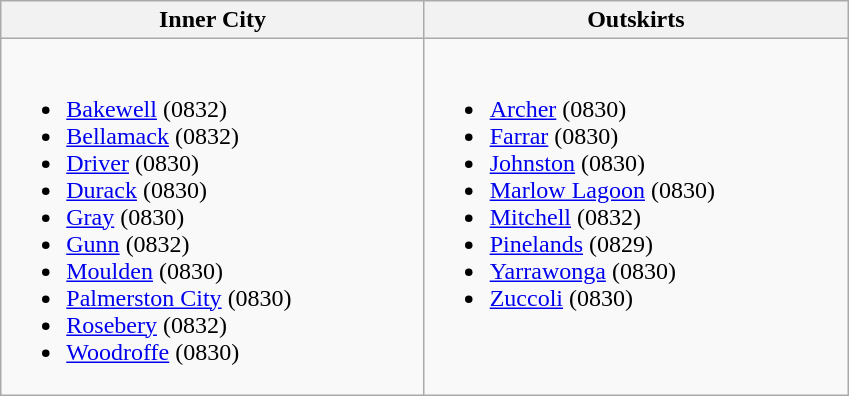<table class=wikitable>
<tr>
<th>Inner City</th>
<th>Outskirts</th>
</tr>
<tr>
<td width=35% valign=top><br><ul><li><a href='#'>Bakewell</a> (0832)</li><li><a href='#'>Bellamack</a> (0832)</li><li><a href='#'>Driver</a> (0830)</li><li><a href='#'>Durack</a> (0830)</li><li><a href='#'>Gray</a> (0830)</li><li><a href='#'>Gunn</a> (0832)</li><li><a href='#'>Moulden</a> (0830)</li><li><a href='#'>Palmerston City</a> (0830)</li><li><a href='#'>Rosebery</a> (0832)</li><li><a href='#'>Woodroffe</a> (0830)</li></ul></td>
<td width=35% valign=top><br><ul><li><a href='#'>Archer</a> (0830)</li><li><a href='#'>Farrar</a> (0830)</li><li><a href='#'>Johnston</a> (0830)</li><li><a href='#'>Marlow Lagoon</a> (0830)</li><li><a href='#'>Mitchell</a> (0832)</li><li><a href='#'>Pinelands</a> (0829)</li><li><a href='#'>Yarrawonga</a> (0830)</li><li><a href='#'>Zuccoli</a> (0830)</li></ul></td>
</tr>
</table>
